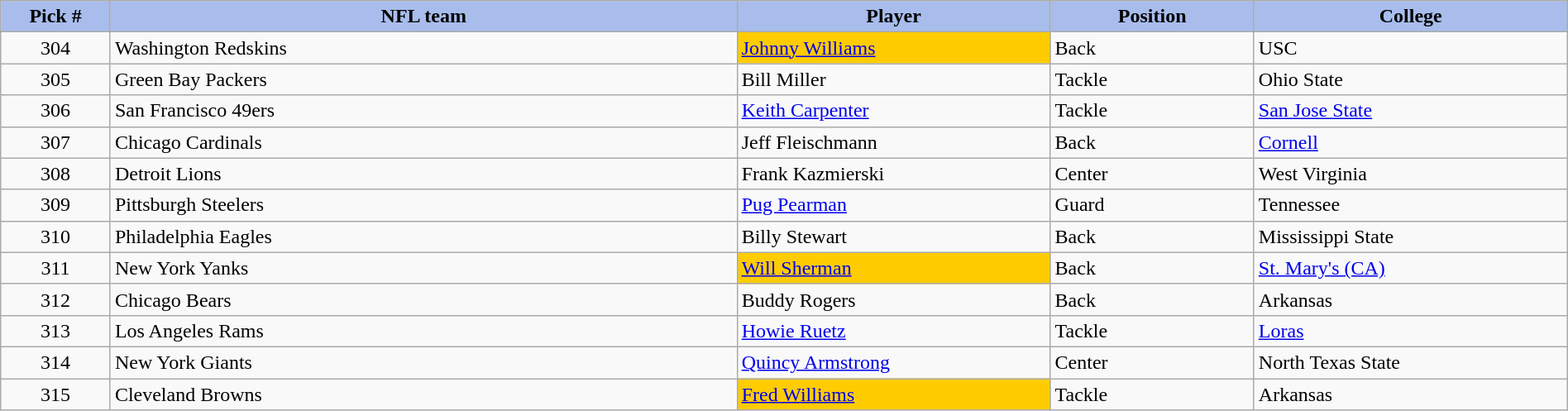<table class="wikitable sortable sortable" style="width: 100%">
<tr>
<th style="background:#A8BDEC;" width=7%>Pick #</th>
<th width=40% style="background:#A8BDEC;">NFL team</th>
<th width=20% style="background:#A8BDEC;">Player</th>
<th width=13% style="background:#A8BDEC;">Position</th>
<th style="background:#A8BDEC;">College</th>
</tr>
<tr>
<td align=center>304</td>
<td>Washington Redskins</td>
<td bgcolor="#FFCC00"><a href='#'>Johnny Williams</a></td>
<td>Back</td>
<td>USC</td>
</tr>
<tr>
<td align=center>305</td>
<td>Green Bay Packers</td>
<td>Bill Miller</td>
<td>Tackle</td>
<td>Ohio State</td>
</tr>
<tr>
<td align=center>306</td>
<td>San Francisco 49ers</td>
<td><a href='#'>Keith Carpenter</a></td>
<td>Tackle</td>
<td><a href='#'>San Jose State</a></td>
</tr>
<tr>
<td align=center>307</td>
<td>Chicago Cardinals</td>
<td>Jeff Fleischmann</td>
<td>Back</td>
<td><a href='#'>Cornell</a></td>
</tr>
<tr>
<td align=center>308</td>
<td>Detroit Lions</td>
<td>Frank Kazmierski</td>
<td>Center</td>
<td>West Virginia</td>
</tr>
<tr>
<td align=center>309</td>
<td>Pittsburgh Steelers</td>
<td><a href='#'>Pug Pearman</a></td>
<td>Guard</td>
<td>Tennessee</td>
</tr>
<tr>
<td align=center>310</td>
<td>Philadelphia Eagles</td>
<td>Billy Stewart</td>
<td>Back</td>
<td>Mississippi State</td>
</tr>
<tr>
<td align=center>311</td>
<td>New York Yanks</td>
<td bgcolor="#FFCC00"><a href='#'>Will Sherman</a></td>
<td>Back</td>
<td><a href='#'>St. Mary's (CA)</a></td>
</tr>
<tr>
<td align=center>312</td>
<td>Chicago Bears</td>
<td>Buddy Rogers</td>
<td>Back</td>
<td>Arkansas</td>
</tr>
<tr>
<td align=center>313</td>
<td>Los Angeles Rams</td>
<td><a href='#'>Howie Ruetz</a></td>
<td>Tackle</td>
<td><a href='#'>Loras</a></td>
</tr>
<tr>
<td align=center>314</td>
<td>New York Giants</td>
<td><a href='#'>Quincy Armstrong</a></td>
<td>Center</td>
<td>North Texas State</td>
</tr>
<tr>
<td align=center>315</td>
<td>Cleveland Browns</td>
<td bgcolor="#FFCC00"><a href='#'>Fred Williams</a></td>
<td>Tackle</td>
<td>Arkansas</td>
</tr>
</table>
